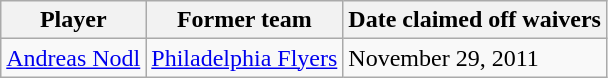<table class="wikitable">
<tr>
<th>Player</th>
<th>Former team</th>
<th>Date claimed off waivers</th>
</tr>
<tr>
<td><a href='#'>Andreas Nodl</a></td>
<td><a href='#'>Philadelphia Flyers</a></td>
<td>November 29, 2011</td>
</tr>
</table>
